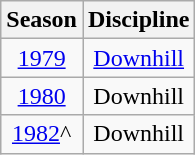<table class=wikitable style="text-align:center">
<tr>
<th>Season</th>
<th>Discipline</th>
</tr>
<tr>
<td><a href='#'>1979</a></td>
<td><a href='#'>Downhill</a></td>
</tr>
<tr>
<td><a href='#'>1980</a></td>
<td>Downhill</td>
</tr>
<tr>
<td><a href='#'>1982</a>^</td>
<td>Downhill</td>
</tr>
</table>
